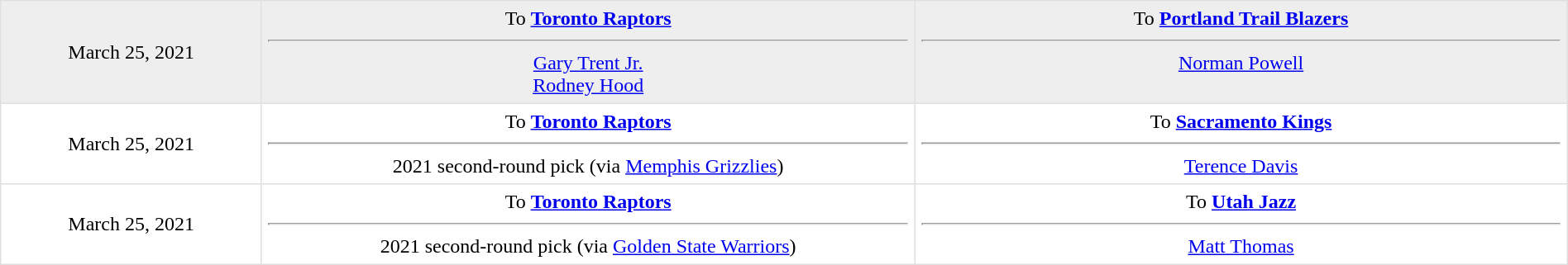<table border=1 style="border-collapse:collapse; text-align: center; width: 100%" bordercolor="#DFDFDF"  cellpadding="5">
<tr style="background:#eee;">
<td style="width:12%">March 25, 2021</td>
<td style="width:30%" valign="top">To <strong><a href='#'>Toronto Raptors</a></strong><hr><a href='#'>Gary Trent Jr.</a><br><a href='#'>Rodney Hood</a></td>
<td style="width:30%" valign="top">To <strong><a href='#'>Portland Trail Blazers</a></strong><hr><a href='#'>Norman Powell</a></td>
</tr>
<tr>
<td style="width:12%">March 25, 2021</td>
<td style="width:30%" valign="top">To <strong><a href='#'>Toronto Raptors</a></strong><hr>2021 second-round pick (via <a href='#'>Memphis Grizzlies</a>)</td>
<td style="width:30%" valign="top">To <strong><a href='#'>Sacramento Kings</a></strong><hr><a href='#'>Terence Davis</a></td>
</tr>
<tr>
<td style="width:12%">March 25, 2021</td>
<td style="width:30%" valign="top">To <strong><a href='#'>Toronto Raptors</a></strong><hr>2021 second-round pick (via <a href='#'>Golden State Warriors</a>)</td>
<td style="width:30%" valign="top">To <strong><a href='#'>Utah Jazz</a></strong><hr><a href='#'>Matt Thomas</a></td>
</tr>
</table>
